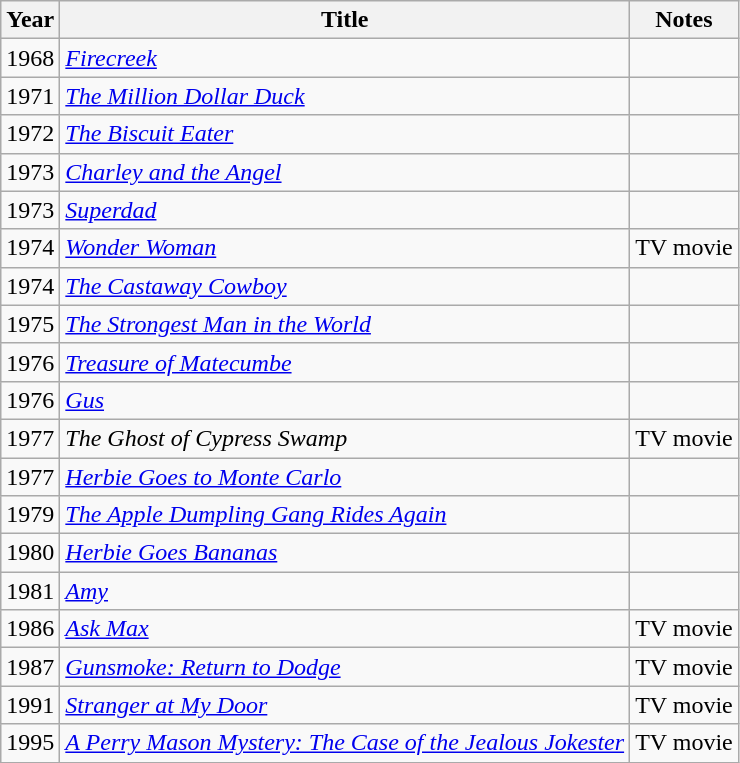<table class="wikitable sortable">
<tr>
<th>Year</th>
<th>Title</th>
<th class="unsortable">Notes</th>
</tr>
<tr 1966    >
<td>1968</td>
<td><em><a href='#'>Firecreek</a></em></td>
<td></td>
</tr>
<tr>
<td>1971</td>
<td><em><a href='#'>The Million Dollar Duck</a></em></td>
<td></td>
</tr>
<tr>
<td>1972</td>
<td><em><a href='#'>The Biscuit Eater</a></em></td>
<td></td>
</tr>
<tr>
<td>1973</td>
<td><em><a href='#'>Charley and the Angel</a></em></td>
<td></td>
</tr>
<tr>
<td>1973</td>
<td><em><a href='#'>Superdad</a></em></td>
<td></td>
</tr>
<tr>
<td>1974</td>
<td><em><a href='#'>Wonder Woman</a></em></td>
<td>TV movie</td>
</tr>
<tr>
<td>1974</td>
<td><em><a href='#'>The Castaway Cowboy</a></em></td>
<td></td>
</tr>
<tr>
<td>1975</td>
<td><em><a href='#'>The Strongest Man in the World</a></em></td>
<td></td>
</tr>
<tr>
<td>1976</td>
<td><em><a href='#'>Treasure of Matecumbe</a></em></td>
<td></td>
</tr>
<tr>
<td>1976</td>
<td><em><a href='#'>Gus</a></em></td>
<td></td>
</tr>
<tr>
<td>1977</td>
<td><em>The Ghost of Cypress Swamp</em></td>
<td>TV movie</td>
</tr>
<tr>
<td>1977</td>
<td><em><a href='#'>Herbie Goes to Monte Carlo</a></em></td>
<td></td>
</tr>
<tr>
<td>1979</td>
<td><em><a href='#'>The Apple Dumpling Gang Rides Again</a></em></td>
<td></td>
</tr>
<tr>
<td>1980</td>
<td><em><a href='#'>Herbie Goes Bananas</a></em></td>
<td></td>
</tr>
<tr>
<td>1981</td>
<td><em><a href='#'>Amy</a></em></td>
<td></td>
</tr>
<tr>
<td>1986</td>
<td><em><a href='#'>Ask Max</a></em></td>
<td>TV movie</td>
</tr>
<tr>
<td>1987</td>
<td><em><a href='#'>Gunsmoke: Return to Dodge</a></em></td>
<td>TV movie</td>
</tr>
<tr>
<td>1991</td>
<td><em><a href='#'>Stranger at My Door</a></em></td>
<td>TV movie</td>
</tr>
<tr>
<td>1995</td>
<td><em><a href='#'>A Perry Mason Mystery: The Case of the Jealous Jokester</a></em></td>
<td>TV movie</td>
</tr>
</table>
